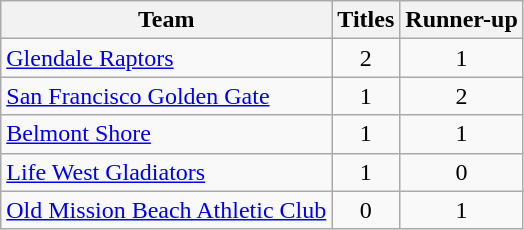<table class="wikitable" style="text-align:center;">
<tr>
<th>Team</th>
<th>Titles</th>
<th>Runner-up</th>
</tr>
<tr>
<td align="left"><a href='#'>Glendale Raptors</a></td>
<td>2</td>
<td>1</td>
</tr>
<tr>
<td align="left"><a href='#'>San Francisco Golden Gate</a></td>
<td>1</td>
<td>2</td>
</tr>
<tr>
<td align="left"><a href='#'>Belmont Shore</a></td>
<td>1</td>
<td>1</td>
</tr>
<tr>
<td align="left"><a href='#'>Life West Gladiators</a></td>
<td>1</td>
<td>0</td>
</tr>
<tr>
<td align="left"><a href='#'>Old Mission Beach Athletic Club</a></td>
<td>0</td>
<td>1</td>
</tr>
</table>
